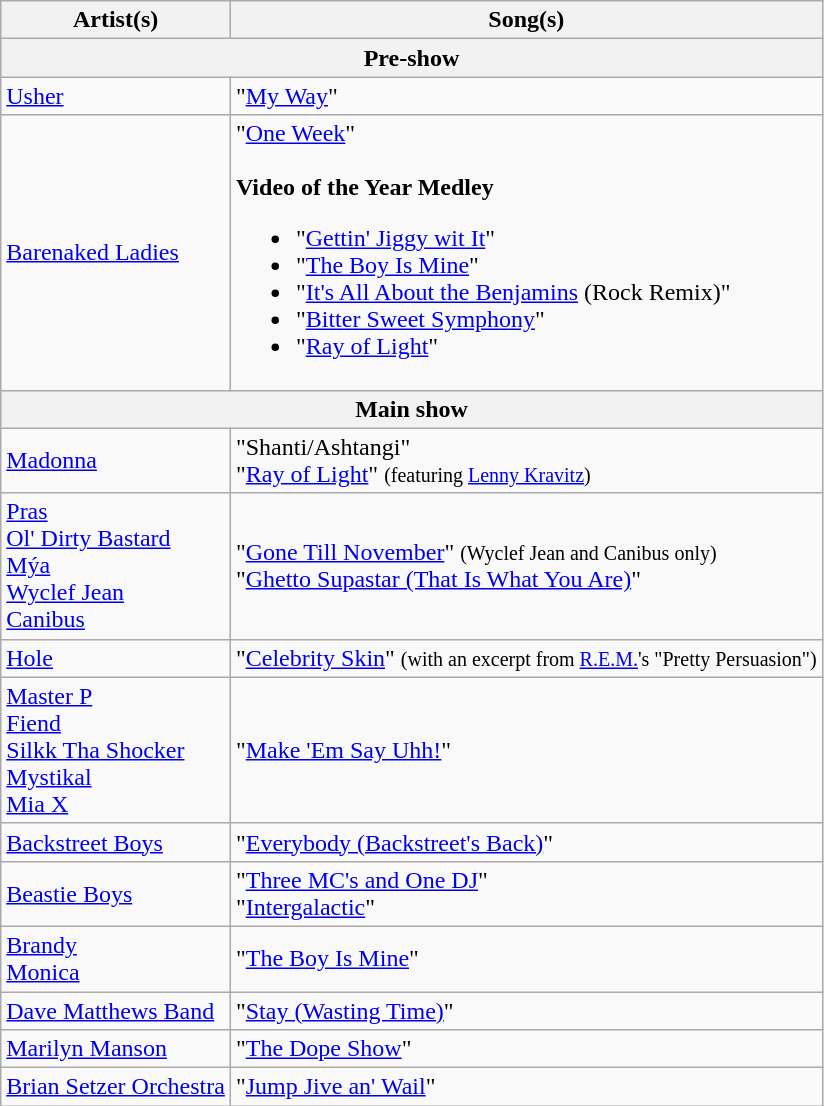<table class="wikitable plainrowheaders">
<tr>
<th scope="col">Artist(s)</th>
<th scope="col">Song(s)</th>
</tr>
<tr>
<th colspan="2">Pre-show</th>
</tr>
<tr>
<td><a href='#'>Usher</a></td>
<td>"<a href='#'>My Way</a>"</td>
</tr>
<tr>
<td><a href='#'>Barenaked Ladies</a></td>
<td>"<a href='#'>One Week</a>" <br><br><strong>Video of the Year Medley</strong><ul><li>"<a href='#'>Gettin' Jiggy wit It</a>"</li><li>"<a href='#'>The Boy Is Mine</a>"</li><li>"<a href='#'>It's All About the Benjamins</a> (Rock Remix)"</li><li>"<a href='#'>Bitter Sweet Symphony</a>"</li><li>"<a href='#'>Ray of Light</a>"</li></ul></td>
</tr>
<tr>
<th colspan="2">Main show</th>
</tr>
<tr>
<td><a href='#'>Madonna</a></td>
<td>"Shanti/Ashtangi" <br> "<a href='#'>Ray of Light</a>" <small>(featuring <a href='#'>Lenny Kravitz</a>)</small></td>
</tr>
<tr>
<td><a href='#'>Pras</a> <br> <a href='#'>Ol' Dirty Bastard</a> <br> <a href='#'>Mýa</a> <br> <a href='#'>Wyclef Jean</a> <br> <a href='#'>Canibus</a></td>
<td>"<a href='#'>Gone Till November</a>" <small>(Wyclef Jean and Canibus only)</small> <br> "<a href='#'>Ghetto Supastar (That Is What You Are)</a>"</td>
</tr>
<tr>
<td><a href='#'>Hole</a></td>
<td>"<a href='#'>Celebrity Skin</a>" <small>(with an excerpt from <a href='#'>R.E.M.</a>'s "Pretty Persuasion")</small></td>
</tr>
<tr>
<td><a href='#'>Master P</a> <br> <a href='#'>Fiend</a> <br> <a href='#'>Silkk Tha Shocker</a> <br> <a href='#'>Mystikal</a> <br> <a href='#'>Mia X</a></td>
<td>"<a href='#'>Make 'Em Say Uhh!</a>"</td>
</tr>
<tr>
<td><a href='#'>Backstreet Boys</a></td>
<td>"<a href='#'>Everybody (Backstreet's Back)</a>"</td>
</tr>
<tr>
<td><a href='#'>Beastie Boys</a></td>
<td>"<a href='#'>Three MC's and One DJ</a>" <br> "<a href='#'>Intergalactic</a>"</td>
</tr>
<tr>
<td><a href='#'>Brandy</a> <br> <a href='#'>Monica</a></td>
<td>"<a href='#'>The Boy Is Mine</a>"</td>
</tr>
<tr>
<td><a href='#'>Dave Matthews Band</a></td>
<td>"<a href='#'>Stay (Wasting Time)</a>"</td>
</tr>
<tr>
<td><a href='#'>Marilyn Manson</a></td>
<td>"<a href='#'>The Dope Show</a>"</td>
</tr>
<tr>
<td><a href='#'>Brian Setzer Orchestra</a></td>
<td>"<a href='#'>Jump Jive an' Wail</a>"</td>
</tr>
</table>
